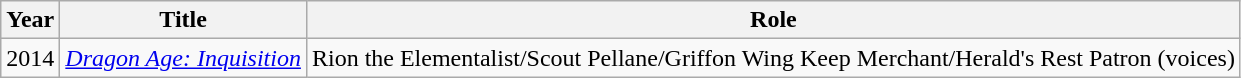<table class="wikitable sortable">
<tr>
<th>Year</th>
<th>Title</th>
<th>Role</th>
</tr>
<tr>
<td>2014</td>
<td><em><a href='#'>Dragon Age: Inquisition</a></em></td>
<td>Rion the Elementalist/Scout Pellane/Griffon Wing Keep Merchant/Herald's Rest Patron (voices)</td>
</tr>
</table>
